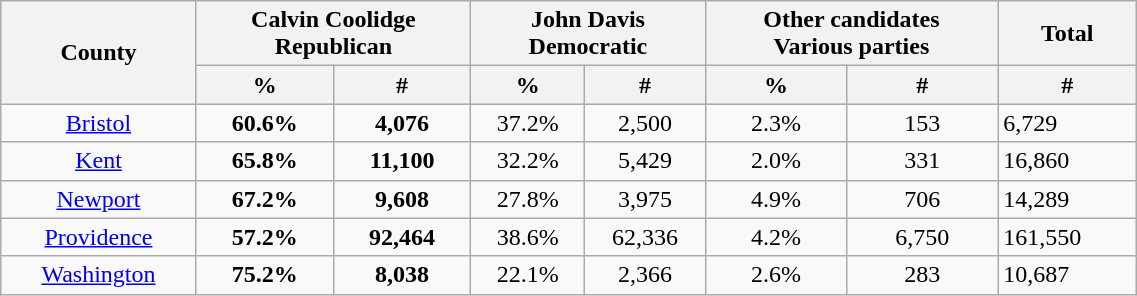<table style="width:60%;" class="wikitable sortable">
<tr>
<th rowspan="2">County</th>
<th colspan="2">Calvin Coolidge<br>Republican</th>
<th colspan="2">John Davis<br>Democratic</th>
<th colspan="2">Other candidates<br>Various parties</th>
<th colspan=”2”>Total</th>
</tr>
<tr style="background:lightgrey;">
<th>%</th>
<th>#</th>
<th>%</th>
<th>#</th>
<th>%</th>
<th>#</th>
<th>#</th>
</tr>
<tr>
<td align="center" ><a href='#'>Bristol</a></td>
<td style="text-align:center;"><strong>60.6%</strong></td>
<td style="text-align:center;"><strong>4,076</strong></td>
<td style="text-align:center;">37.2%</td>
<td style="text-align:center;">2,500</td>
<td style="text-align:center;">2.3%</td>
<td style="text-align:center;">153</td>
<td style=”text-align:center;”>6,729</td>
</tr>
<tr>
<td align="center" ><a href='#'>Kent</a></td>
<td style="text-align:center;"><strong>65.8%</strong></td>
<td style="text-align:center;"><strong>11,100</strong></td>
<td style="text-align:center;">32.2%</td>
<td style="text-align:center;">5,429</td>
<td style="text-align:center;">2.0%</td>
<td style="text-align:center;">331</td>
<td style=”text-align:center;”>16,860</td>
</tr>
<tr>
<td align="center" ><a href='#'>Newport</a></td>
<td style="text-align:center;"><strong>67.2%</strong></td>
<td style="text-align:center;"><strong>9,608</strong></td>
<td style="text-align:center;">27.8%</td>
<td style="text-align:center;">3,975</td>
<td style="text-align:center;">4.9%</td>
<td style="text-align:center;">706</td>
<td style=”text-align:center;”>14,289</td>
</tr>
<tr>
<td align="center" ><a href='#'>Providence</a></td>
<td style="text-align:center;"><strong>57.2%</strong></td>
<td style="text-align:center;"><strong>92,464</strong></td>
<td style="text-align:center;">38.6%</td>
<td style="text-align:center;">62,336</td>
<td style="text-align:center;">4.2%</td>
<td style="text-align:center;">6,750</td>
<td style=”text-align:center;”>161,550</td>
</tr>
<tr>
<td align="center" ><a href='#'>Washington</a></td>
<td style="text-align:center;"><strong>75.2%</strong></td>
<td style="text-align:center;"><strong>8,038</strong></td>
<td style="text-align:center;">22.1%</td>
<td style="text-align:center;">2,366</td>
<td style="text-align:center;">2.6%</td>
<td style="text-align:center;">283</td>
<td style=”text-align:center;”>10,687</td>
</tr>
</table>
